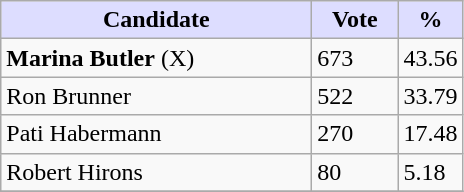<table class="wikitable">
<tr>
<th style="background:#ddf; width:200px;">Candidate</th>
<th style="background:#ddf; width:50px;">Vote</th>
<th style="background:#ddf; width:30px;">%</th>
</tr>
<tr>
<td><strong>Marina Butler</strong> (X)</td>
<td>673</td>
<td>43.56</td>
</tr>
<tr>
<td>Ron Brunner</td>
<td>522</td>
<td>33.79</td>
</tr>
<tr>
<td>Pati Habermann</td>
<td>270</td>
<td>17.48</td>
</tr>
<tr>
<td>Robert Hirons</td>
<td>80</td>
<td>5.18</td>
</tr>
<tr>
</tr>
</table>
